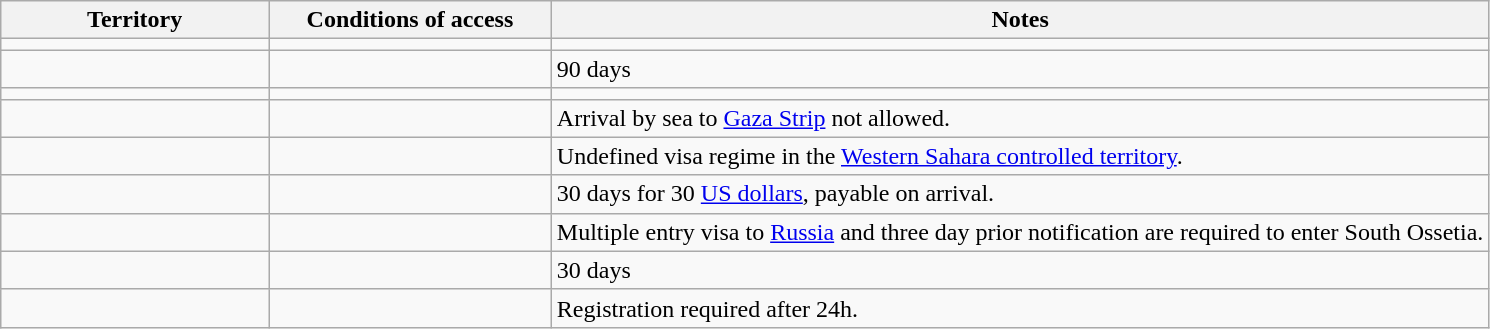<table class="wikitable" style="text-align: left; table-layout: fixed;">
<tr>
<th style="width:18%;">Territory</th>
<th style="width:19%;">Conditions of access</th>
<th>Notes</th>
</tr>
<tr>
<td></td>
<td></td>
<td></td>
</tr>
<tr>
<td></td>
<td></td>
<td>90 days</td>
</tr>
<tr>
<td></td>
<td></td>
<td></td>
</tr>
<tr>
<td></td>
<td></td>
<td>Arrival by sea to <a href='#'>Gaza Strip</a> not allowed.</td>
</tr>
<tr>
<td></td>
<td></td>
<td>Undefined visa regime in the <a href='#'>Western Sahara controlled territory</a>.</td>
</tr>
<tr>
<td></td>
<td></td>
<td>30 days for 30 <a href='#'>US dollars</a>, payable on arrival.</td>
</tr>
<tr>
<td></td>
<td></td>
<td>Multiple entry visa to <a href='#'>Russia</a> and three day prior notification are required to enter South Ossetia.</td>
</tr>
<tr>
<td></td>
<td></td>
<td>30 days</td>
</tr>
<tr>
<td></td>
<td></td>
<td>Registration required after 24h.</td>
</tr>
</table>
